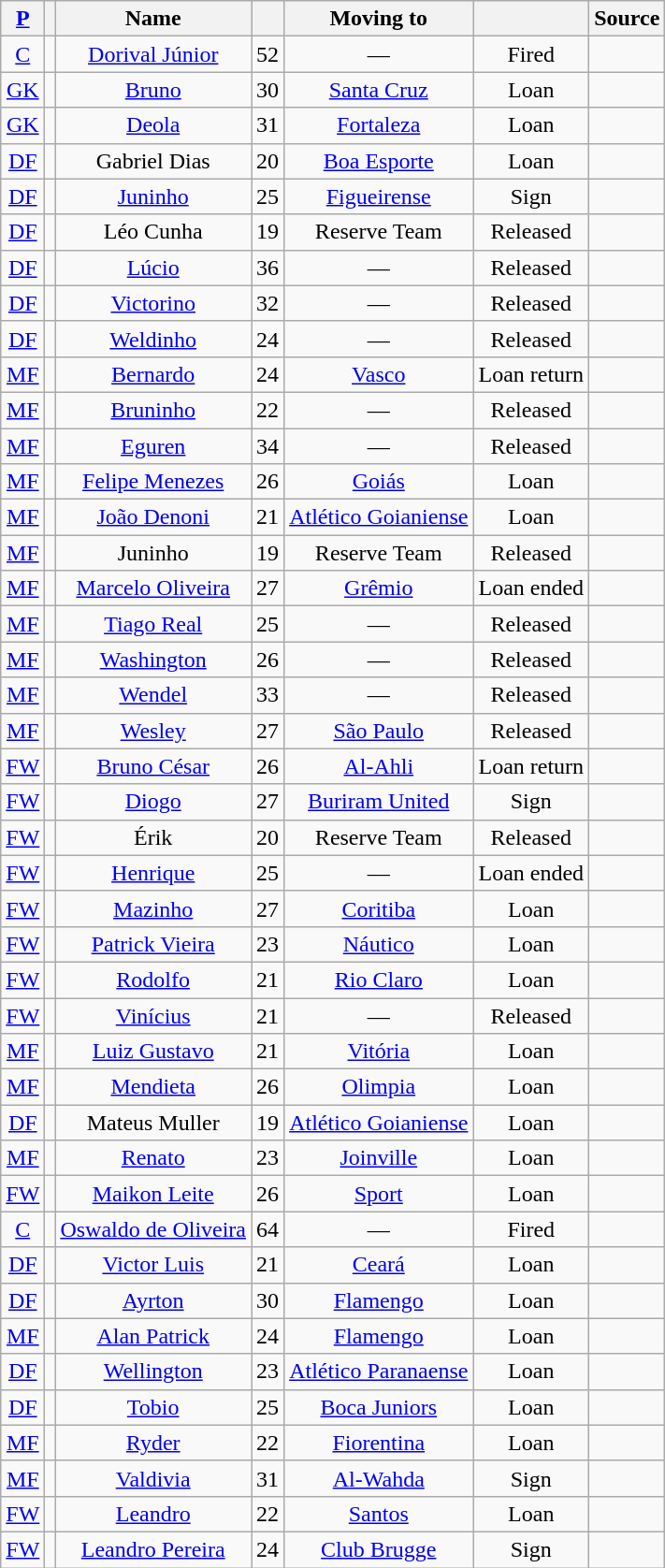<table class="wikitable sortable" style="text-align:center;">
<tr>
<th><a href='#'>P</a></th>
<th></th>
<th>Name</th>
<th></th>
<th>Moving to</th>
<th></th>
<th>Source</th>
</tr>
<tr>
<td><a href='#'>C</a></td>
<td></td>
<td><a href='#'>Dorival Júnior</a></td>
<td>52</td>
<td>—</td>
<td>Fired</td>
<td></td>
</tr>
<tr>
<td><a href='#'>GK</a></td>
<td></td>
<td><a href='#'>Bruno</a></td>
<td>30</td>
<td> <a href='#'>Santa Cruz</a></td>
<td>Loan</td>
<td></td>
</tr>
<tr>
<td><a href='#'>GK</a></td>
<td></td>
<td><a href='#'>Deola</a></td>
<td>31</td>
<td> <a href='#'>Fortaleza</a></td>
<td>Loan</td>
<td></td>
</tr>
<tr>
<td><a href='#'>DF</a></td>
<td></td>
<td>Gabriel Dias</td>
<td>20</td>
<td> <a href='#'>Boa Esporte</a></td>
<td>Loan</td>
<td></td>
</tr>
<tr>
<td><a href='#'>DF</a></td>
<td></td>
<td><a href='#'>Juninho</a></td>
<td>25</td>
<td> <a href='#'>Figueirense</a></td>
<td>Sign</td>
<td></td>
</tr>
<tr>
<td><a href='#'>DF</a></td>
<td></td>
<td>Léo Cunha</td>
<td>19</td>
<td>Reserve Team</td>
<td>Released</td>
<td></td>
</tr>
<tr>
<td><a href='#'>DF</a></td>
<td></td>
<td><a href='#'>Lúcio</a></td>
<td>36</td>
<td>—</td>
<td>Released</td>
<td></td>
</tr>
<tr>
<td><a href='#'>DF</a></td>
<td></td>
<td><a href='#'>Victorino</a></td>
<td>32</td>
<td>—</td>
<td>Released</td>
<td></td>
</tr>
<tr>
<td><a href='#'>DF</a></td>
<td></td>
<td><a href='#'>Weldinho</a></td>
<td>24</td>
<td>—</td>
<td>Released</td>
<td></td>
</tr>
<tr>
<td><a href='#'>MF</a></td>
<td></td>
<td><a href='#'>Bernardo</a></td>
<td>24</td>
<td> <a href='#'>Vasco</a></td>
<td>Loan return</td>
<td></td>
</tr>
<tr>
<td><a href='#'>MF</a></td>
<td></td>
<td><a href='#'>Bruninho</a></td>
<td>22</td>
<td>—</td>
<td>Released</td>
<td></td>
</tr>
<tr>
<td><a href='#'>MF</a></td>
<td></td>
<td><a href='#'>Eguren</a></td>
<td>34</td>
<td>—</td>
<td>Released</td>
<td></td>
</tr>
<tr>
<td><a href='#'>MF</a></td>
<td></td>
<td><a href='#'>Felipe Menezes</a></td>
<td>26</td>
<td> <a href='#'>Goiás</a></td>
<td>Loan</td>
<td></td>
</tr>
<tr>
<td><a href='#'>MF</a></td>
<td></td>
<td><a href='#'>João Denoni</a></td>
<td>21</td>
<td> <a href='#'>Atlético Goianiense</a></td>
<td>Loan</td>
<td></td>
</tr>
<tr>
<td><a href='#'>MF</a></td>
<td></td>
<td>Juninho</td>
<td>19</td>
<td>Reserve Team</td>
<td>Released</td>
<td></td>
</tr>
<tr>
<td><a href='#'>MF</a></td>
<td></td>
<td><a href='#'>Marcelo Oliveira</a></td>
<td>27</td>
<td> <a href='#'>Grêmio</a></td>
<td>Loan ended</td>
<td></td>
</tr>
<tr>
<td><a href='#'>MF</a></td>
<td></td>
<td><a href='#'>Tiago Real</a></td>
<td>25</td>
<td>—</td>
<td>Released</td>
<td></td>
</tr>
<tr>
<td><a href='#'>MF</a></td>
<td></td>
<td><a href='#'>Washington</a></td>
<td>26</td>
<td>—</td>
<td>Released</td>
<td></td>
</tr>
<tr>
<td><a href='#'>MF</a></td>
<td></td>
<td><a href='#'>Wendel</a></td>
<td>33</td>
<td>—</td>
<td>Released</td>
<td></td>
</tr>
<tr>
<td><a href='#'>MF</a></td>
<td></td>
<td><a href='#'>Wesley</a></td>
<td>27</td>
<td> <a href='#'>São Paulo</a></td>
<td>Released</td>
<td></td>
</tr>
<tr>
<td><a href='#'>FW</a></td>
<td></td>
<td><a href='#'>Bruno César</a></td>
<td>26</td>
<td> <a href='#'>Al-Ahli</a></td>
<td>Loan return</td>
<td></td>
</tr>
<tr>
<td><a href='#'>FW</a></td>
<td></td>
<td><a href='#'>Diogo</a></td>
<td>27</td>
<td> <a href='#'>Buriram United</a></td>
<td>Sign</td>
<td></td>
</tr>
<tr>
<td><a href='#'>FW</a></td>
<td></td>
<td>Érik</td>
<td>20</td>
<td>Reserve Team</td>
<td>Released</td>
<td></td>
</tr>
<tr>
<td><a href='#'>FW</a></td>
<td></td>
<td><a href='#'>Henrique</a></td>
<td>25</td>
<td>—</td>
<td>Loan ended</td>
<td></td>
</tr>
<tr>
<td><a href='#'>FW</a></td>
<td></td>
<td><a href='#'>Mazinho</a></td>
<td>27</td>
<td> <a href='#'>Coritiba</a></td>
<td>Loan</td>
<td></td>
</tr>
<tr>
<td><a href='#'>FW</a></td>
<td></td>
<td><a href='#'>Patrick Vieira</a></td>
<td>23</td>
<td> <a href='#'>Náutico</a></td>
<td>Loan</td>
<td></td>
</tr>
<tr>
<td><a href='#'>FW</a></td>
<td></td>
<td><a href='#'>Rodolfo</a></td>
<td>21</td>
<td> <a href='#'>Rio Claro</a></td>
<td>Loan</td>
<td></td>
</tr>
<tr>
<td><a href='#'>FW</a></td>
<td></td>
<td><a href='#'>Vinícius</a></td>
<td>21</td>
<td>—</td>
<td>Released</td>
<td></td>
</tr>
<tr>
<td><a href='#'>MF</a></td>
<td></td>
<td><a href='#'>Luiz Gustavo</a></td>
<td>21</td>
<td> <a href='#'>Vitória</a></td>
<td>Loan</td>
<td></td>
</tr>
<tr>
<td><a href='#'>MF</a></td>
<td></td>
<td><a href='#'>Mendieta</a></td>
<td>26</td>
<td> <a href='#'>Olimpia</a></td>
<td>Loan</td>
<td></td>
</tr>
<tr>
<td><a href='#'>DF</a></td>
<td></td>
<td>Mateus Muller</td>
<td>19</td>
<td> <a href='#'>Atlético Goianiense</a></td>
<td>Loan</td>
<td></td>
</tr>
<tr>
<td><a href='#'>MF</a></td>
<td></td>
<td><a href='#'>Renato</a></td>
<td>23</td>
<td> <a href='#'>Joinville</a></td>
<td>Loan</td>
<td></td>
</tr>
<tr>
<td><a href='#'>FW</a></td>
<td></td>
<td><a href='#'>Maikon Leite</a></td>
<td>26</td>
<td> <a href='#'>Sport</a></td>
<td>Loan</td>
<td></td>
</tr>
<tr>
<td><a href='#'>C</a></td>
<td></td>
<td><a href='#'>Oswaldo de Oliveira</a></td>
<td>64</td>
<td>—</td>
<td>Fired</td>
<td></td>
</tr>
<tr>
<td><a href='#'>DF</a></td>
<td></td>
<td><a href='#'>Victor Luis</a></td>
<td>21</td>
<td> <a href='#'>Ceará</a></td>
<td>Loan</td>
<td></td>
</tr>
<tr>
<td><a href='#'>DF</a></td>
<td></td>
<td><a href='#'>Ayrton</a></td>
<td>30</td>
<td> <a href='#'>Flamengo</a></td>
<td>Loan</td>
<td></td>
</tr>
<tr>
<td><a href='#'>MF</a></td>
<td></td>
<td><a href='#'>Alan Patrick</a></td>
<td>24</td>
<td> <a href='#'>Flamengo</a></td>
<td>Loan</td>
<td></td>
</tr>
<tr>
<td><a href='#'>DF</a></td>
<td></td>
<td><a href='#'>Wellington</a></td>
<td>23</td>
<td> <a href='#'>Atlético Paranaense</a></td>
<td>Loan</td>
<td></td>
</tr>
<tr>
<td><a href='#'>DF</a></td>
<td></td>
<td><a href='#'>Tobio</a></td>
<td>25</td>
<td> <a href='#'>Boca Juniors</a></td>
<td>Loan</td>
<td></td>
</tr>
<tr>
<td><a href='#'>MF</a></td>
<td></td>
<td><a href='#'>Ryder</a></td>
<td>22</td>
<td> <a href='#'>Fiorentina</a></td>
<td>Loan</td>
<td></td>
</tr>
<tr>
<td><a href='#'>MF</a></td>
<td></td>
<td><a href='#'>Valdivia</a></td>
<td>31</td>
<td> <a href='#'>Al-Wahda</a></td>
<td>Sign</td>
<td></td>
</tr>
<tr>
<td><a href='#'>FW</a></td>
<td></td>
<td><a href='#'>Leandro</a></td>
<td>22</td>
<td> <a href='#'>Santos</a></td>
<td>Loan</td>
<td></td>
</tr>
<tr>
<td><a href='#'>FW</a></td>
<td></td>
<td><a href='#'>Leandro Pereira</a></td>
<td>24</td>
<td> <a href='#'>Club Brugge</a></td>
<td>Sign</td>
<td></td>
</tr>
</table>
